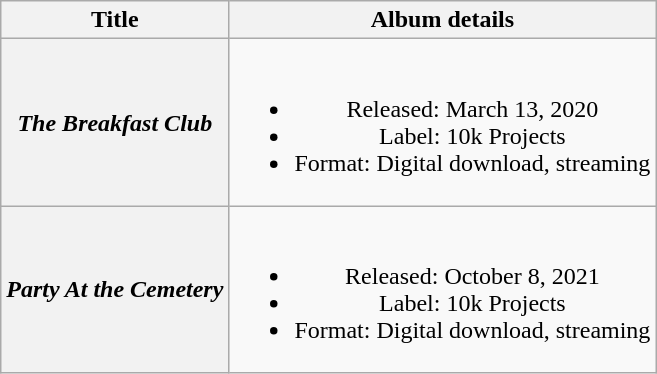<table class="wikitable plainrowheaders" style="text-align:center;">
<tr>
<th>Title</th>
<th>Album details</th>
</tr>
<tr>
<th scope="row"><em>The Breakfast Club</em></th>
<td><br><ul><li>Released: March 13, 2020</li><li>Label: 10k Projects</li><li>Format: Digital download, streaming</li></ul></td>
</tr>
<tr>
<th scope="row"><em>Party At the Cemetery</em></th>
<td><br><ul><li>Released: October 8, 2021</li><li>Label: 10k Projects</li><li>Format: Digital download, streaming</li></ul></td>
</tr>
</table>
